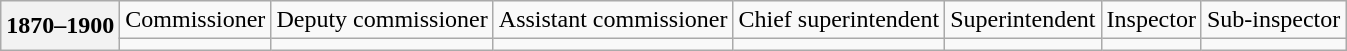<table class="wikitable">
<tr style="text-align:center;">
<th rowspan=2>1870–1900</th>
<td>Commissioner</td>
<td>Deputy commissioner</td>
<td>Assistant commissioner</td>
<td>Chief superintendent</td>
<td>Superintendent</td>
<td>Inspector</td>
<td>Sub-inspector</td>
</tr>
<tr style="text-align:center;">
<td></td>
<td></td>
<td></td>
<td></td>
<td></td>
<td></td>
<td></td>
</tr>
</table>
